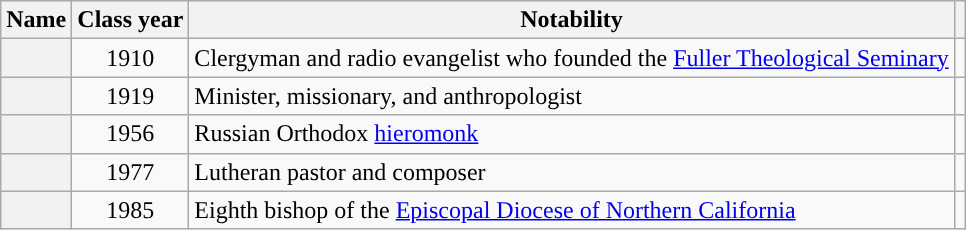<table class="wikitable sortable plainrowheaders" style="text-align:center; border:2px solid #">
<tr>
<th scope="col">Name</th>
<th scope="col">Class year</th>
<th scope="col">Notability</th>
<th scope="col"></th>
</tr>
<tr>
<th scope="row"></th>
<td>1910</td>
<td style="text-align:left;">Clergyman and radio evangelist who founded the <a href='#'>Fuller Theological Seminary</a></td>
<td></td>
</tr>
<tr>
<th scope="row"></th>
<td>1919</td>
<td style="text-align:left;">Minister, missionary, and anthropologist</td>
<td></td>
</tr>
<tr>
<th scope="row"></th>
<td>1956</td>
<td style="text-align:left;">Russian Orthodox <a href='#'>hieromonk</a></td>
<td></td>
</tr>
<tr>
<th scope="row"></th>
<td>1977</td>
<td style="text-align:left;">Lutheran pastor and composer</td>
<td></td>
</tr>
<tr>
<th scope="row"></th>
<td>1985</td>
<td style="text-align:left;">Eighth bishop of the <a href='#'>Episcopal Diocese of Northern California</a></td>
<td></td>
</tr>
</table>
